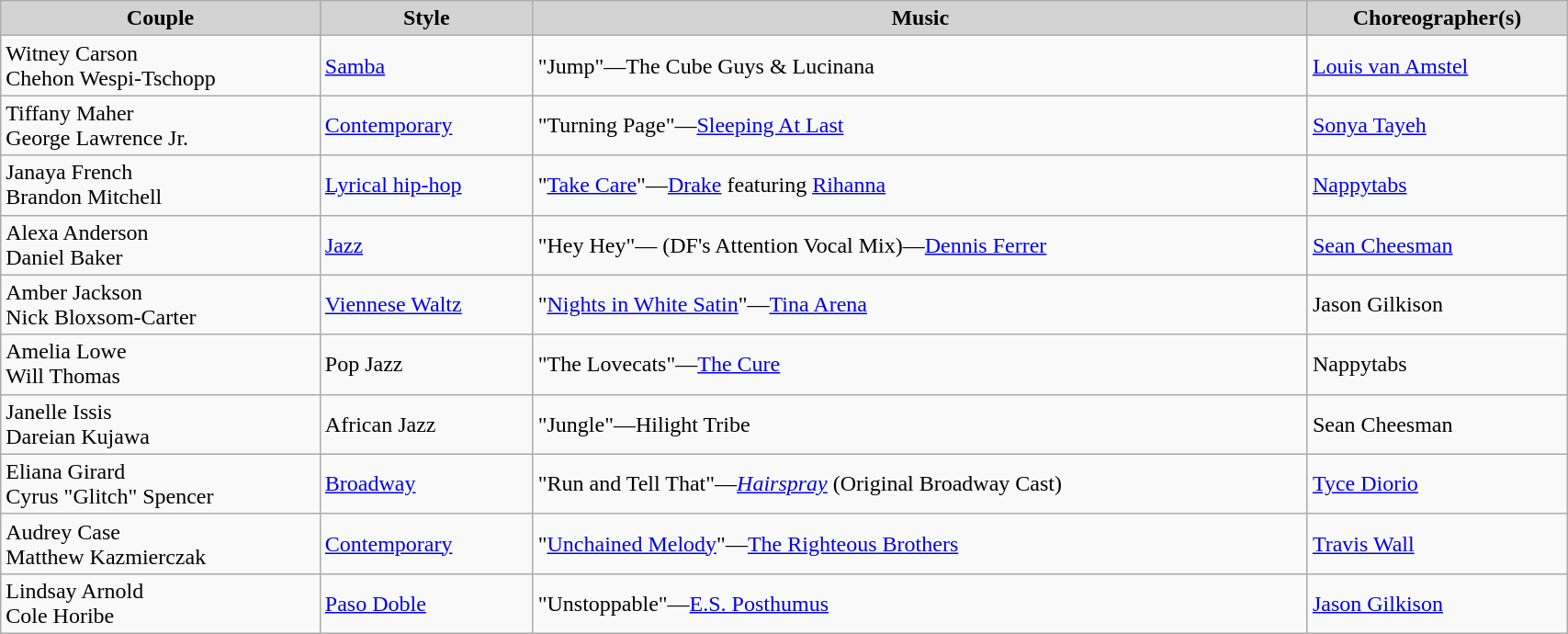<table class="wikitable" style="width:90%;">
<tr style="background:lightgrey; text-align:center;">
<td><strong>Couple</strong></td>
<td><strong>Style</strong></td>
<td><strong>Music</strong></td>
<td><strong>Choreographer(s)</strong></td>
</tr>
<tr>
<td>Witney Carson <br> Chehon Wespi-Tschopp</td>
<td><a href='#'>Samba</a></td>
<td>"Jump"—The Cube Guys & Lucinana</td>
<td><a href='#'>Louis van Amstel</a></td>
</tr>
<tr>
<td>Tiffany Maher <br> George Lawrence Jr.</td>
<td><a href='#'>Contemporary</a></td>
<td>"Turning Page"—<a href='#'>Sleeping At Last</a></td>
<td><a href='#'>Sonya Tayeh</a></td>
</tr>
<tr>
<td>Janaya French <br> Brandon Mitchell</td>
<td><a href='#'>Lyrical hip-hop</a></td>
<td>"<a href='#'>Take Care</a>"—<a href='#'>Drake</a> featuring <a href='#'>Rihanna</a></td>
<td><a href='#'>Nappytabs</a></td>
</tr>
<tr>
<td>Alexa Anderson <br> Daniel Baker</td>
<td><a href='#'>Jazz</a></td>
<td>"Hey Hey"— (DF's Attention Vocal Mix)—<a href='#'>Dennis Ferrer</a></td>
<td><a href='#'>Sean Cheesman</a></td>
</tr>
<tr>
<td>Amber Jackson <br> Nick Bloxsom-Carter</td>
<td><a href='#'>Viennese Waltz</a></td>
<td>"<a href='#'>Nights in White Satin</a>"—<a href='#'>Tina Arena</a></td>
<td>Jason Gilkison</td>
</tr>
<tr>
<td>Amelia Lowe <br> Will Thomas</td>
<td>Pop Jazz</td>
<td>"The Lovecats"—<a href='#'>The Cure</a></td>
<td>Nappytabs</td>
</tr>
<tr>
<td>Janelle Issis <br> Dareian Kujawa</td>
<td>African Jazz</td>
<td>"Jungle"—Hilight Tribe</td>
<td>Sean Cheesman</td>
</tr>
<tr>
<td>Eliana Girard <br> Cyrus "Glitch" Spencer</td>
<td><a href='#'>Broadway</a></td>
<td>"Run and Tell That"—<em><a href='#'>Hairspray</a></em> (Original Broadway Cast)</td>
<td><a href='#'>Tyce Diorio</a></td>
</tr>
<tr>
<td>Audrey Case <br> Matthew Kazmierczak</td>
<td><a href='#'>Contemporary</a></td>
<td>"<a href='#'>Unchained Melody</a>"—<a href='#'>The Righteous Brothers</a></td>
<td><a href='#'>Travis Wall</a></td>
</tr>
<tr>
<td>Lindsay Arnold <br> Cole Horibe</td>
<td><a href='#'>Paso Doble</a></td>
<td>"Unstoppable"—<a href='#'>E.S. Posthumus</a></td>
<td><a href='#'>Jason Gilkison</a></td>
</tr>
</table>
